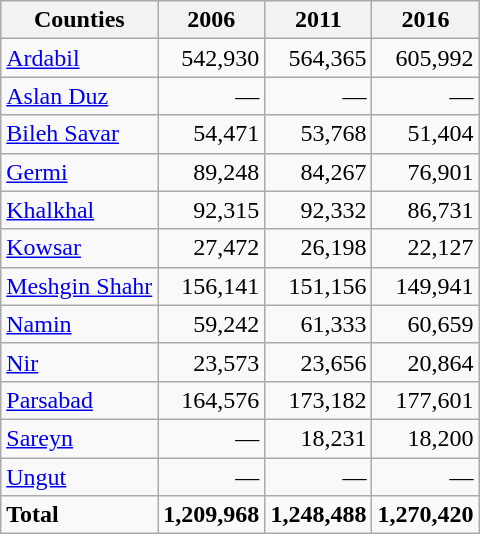<table class="wikitable">
<tr>
<th>Counties</th>
<th>2006</th>
<th>2011</th>
<th>2016</th>
</tr>
<tr>
<td><a href='#'>Ardabil</a></td>
<td style="text-align: right;">542,930</td>
<td style="text-align: right;">564,365</td>
<td style="text-align: right;">605,992</td>
</tr>
<tr>
<td><a href='#'>Aslan Duz</a></td>
<td style="text-align: right;">—</td>
<td style="text-align: right;">—</td>
<td style="text-align: right;">—</td>
</tr>
<tr>
<td><a href='#'>Bileh Savar</a></td>
<td style="text-align: right;">54,471</td>
<td style="text-align: right;">53,768</td>
<td style="text-align: right;">51,404</td>
</tr>
<tr>
<td><a href='#'>Germi</a></td>
<td style="text-align: right;">89,248</td>
<td style="text-align: right;">84,267</td>
<td style="text-align: right;">76,901</td>
</tr>
<tr>
<td><a href='#'>Khalkhal</a></td>
<td style="text-align: right;">92,315</td>
<td style="text-align: right;">92,332</td>
<td style="text-align: right;">86,731</td>
</tr>
<tr>
<td><a href='#'>Kowsar</a></td>
<td style="text-align: right;">27,472</td>
<td style="text-align: right;">26,198</td>
<td style="text-align: right;">22,127</td>
</tr>
<tr>
<td><a href='#'>Meshgin Shahr</a></td>
<td style="text-align: right;">156,141</td>
<td style="text-align: right;">151,156</td>
<td style="text-align: right;">149,941</td>
</tr>
<tr>
<td><a href='#'>Namin</a></td>
<td style="text-align: right;">59,242</td>
<td style="text-align: right;">61,333</td>
<td style="text-align: right;">60,659</td>
</tr>
<tr>
<td><a href='#'>Nir</a></td>
<td style="text-align: right;">23,573</td>
<td style="text-align: right;">23,656</td>
<td style="text-align: right;">20,864</td>
</tr>
<tr>
<td><a href='#'>Parsabad</a></td>
<td style="text-align: right;">164,576</td>
<td style="text-align: right;">173,182</td>
<td style="text-align: right;">177,601</td>
</tr>
<tr>
<td><a href='#'>Sareyn</a></td>
<td style="text-align: right;">—</td>
<td style="text-align: right;">18,231</td>
<td style="text-align: right;">18,200</td>
</tr>
<tr>
<td><a href='#'>Ungut</a></td>
<td style="text-align: right;">—</td>
<td style="text-align: right;">—</td>
<td style="text-align: right;">—</td>
</tr>
<tr>
<td><strong>Total</strong></td>
<td style="text-align: right;"><strong>1,209,968</strong></td>
<td style="text-align: right;"><strong>1,248,488</strong></td>
<td style="text-align: right;"><strong>1,270,420</strong></td>
</tr>
</table>
